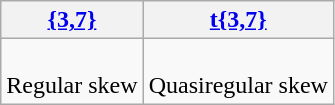<table class=wikitable>
<tr>
<th><a href='#'>{3,7}</a></th>
<th><a href='#'>t{3,7}</a></th>
</tr>
<tr align=center>
<td><br>Regular skew</td>
<td><br>Quasiregular skew</td>
</tr>
</table>
